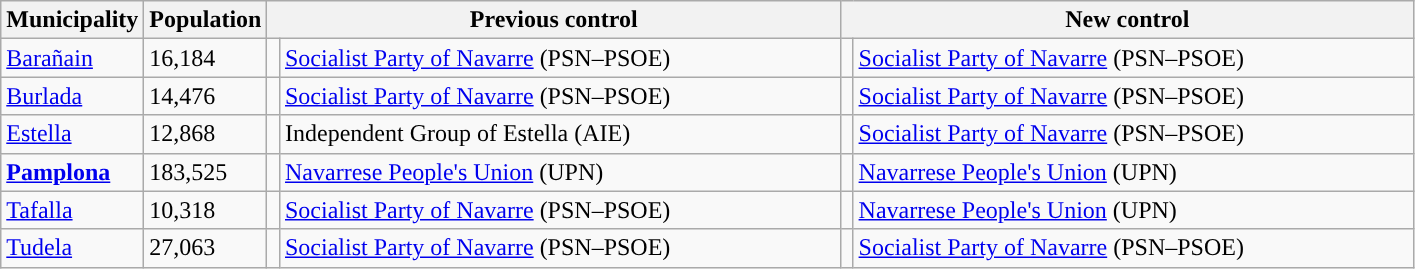<table class="wikitable sortable">
<tr>
<th>Municipality</th>
<th>Population</th>
<th colspan="2" style="width:375px;">Previous control</th>
<th colspan="2" style="width:375px;">New control</th>
</tr>
<tr>
<td><a href='#'>Barañain</a></td>
<td>16,184</td>
<td width="1" style="color:inherit;background:"></td>
<td><a href='#'>Socialist Party of Navarre</a> (PSN–PSOE)</td>
<td width="1" style="color:inherit;background:"></td>
<td><a href='#'>Socialist Party of Navarre</a> (PSN–PSOE)</td>
</tr>
<tr>
<td><a href='#'>Burlada</a></td>
<td>14,476</td>
<td style="color:inherit;background:"></td>
<td><a href='#'>Socialist Party of Navarre</a> (PSN–PSOE)</td>
<td style="color:inherit;background:"></td>
<td><a href='#'>Socialist Party of Navarre</a> (PSN–PSOE)</td>
</tr>
<tr>
<td><a href='#'>Estella</a></td>
<td>12,868</td>
<td style="color:inherit;background:"></td>
<td>Independent Group of Estella (AIE)</td>
<td style="color:inherit;background:"></td>
<td><a href='#'>Socialist Party of Navarre</a> (PSN–PSOE)</td>
</tr>
<tr>
<td><strong><a href='#'>Pamplona</a></strong></td>
<td>183,525</td>
<td style="color:inherit;background:"></td>
<td><a href='#'>Navarrese People's Union</a> (UPN)</td>
<td style="color:inherit;background:"></td>
<td><a href='#'>Navarrese People's Union</a> (UPN)</td>
</tr>
<tr>
<td><a href='#'>Tafalla</a></td>
<td>10,318</td>
<td style="color:inherit;background:"></td>
<td><a href='#'>Socialist Party of Navarre</a> (PSN–PSOE)</td>
<td style="color:inherit;background:"></td>
<td><a href='#'>Navarrese People's Union</a> (UPN)</td>
</tr>
<tr>
<td><a href='#'>Tudela</a></td>
<td>27,063</td>
<td style="color:inherit;background:"></td>
<td><a href='#'>Socialist Party of Navarre</a> (PSN–PSOE)</td>
<td style="color:inherit;background:"></td>
<td><a href='#'>Socialist Party of Navarre</a> (PSN–PSOE)</td>
</tr>
</table>
